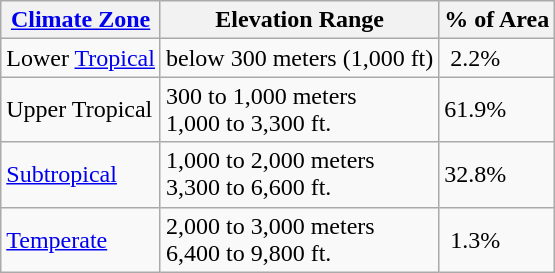<table class="wikitable">
<tr>
<th><a href='#'>Climate Zone</a></th>
<th>Elevation Range</th>
<th>% of Area</th>
</tr>
<tr>
<td>Lower <a href='#'>Tropical</a></td>
<td>below 300 meters (1,000 ft)</td>
<td> 2.2%</td>
</tr>
<tr>
<td>Upper Tropical</td>
<td>300 to 1,000 meters<br>1,000 to 3,300 ft.</td>
<td>61.9%</td>
</tr>
<tr>
<td><a href='#'>Subtropical</a></td>
<td>1,000 to 2,000 meters<br>3,300 to 6,600 ft.</td>
<td>32.8%</td>
</tr>
<tr>
<td><a href='#'>Temperate</a></td>
<td>2,000 to 3,000 meters<br>6,400 to 9,800 ft.</td>
<td> 1.3%</td>
</tr>
</table>
